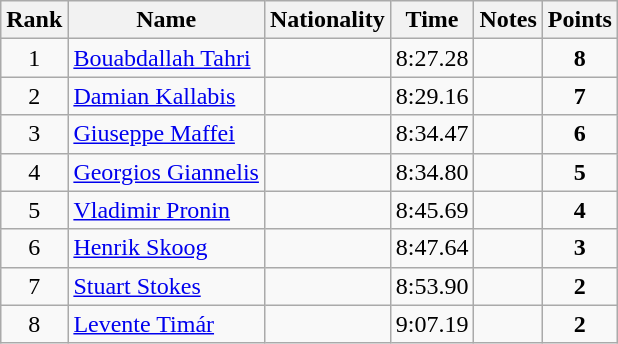<table class="wikitable sortable" style="text-align:center">
<tr>
<th>Rank</th>
<th>Name</th>
<th>Nationality</th>
<th>Time</th>
<th>Notes</th>
<th>Points</th>
</tr>
<tr>
<td>1</td>
<td align=left><a href='#'>Bouabdallah Tahri</a></td>
<td align=left></td>
<td>8:27.28</td>
<td></td>
<td><strong>8</strong></td>
</tr>
<tr>
<td>2</td>
<td align=left><a href='#'>Damian Kallabis</a></td>
<td align=left></td>
<td>8:29.16</td>
<td></td>
<td><strong>7</strong></td>
</tr>
<tr>
<td>3</td>
<td align=left><a href='#'>Giuseppe Maffei</a></td>
<td align=left></td>
<td>8:34.47</td>
<td></td>
<td><strong>6</strong></td>
</tr>
<tr>
<td>4</td>
<td align=left><a href='#'>Georgios Giannelis</a></td>
<td align=left></td>
<td>8:34.80</td>
<td></td>
<td><strong>5</strong></td>
</tr>
<tr>
<td>5</td>
<td align=left><a href='#'>Vladimir Pronin</a></td>
<td align=left></td>
<td>8:45.69</td>
<td></td>
<td><strong>4</strong></td>
</tr>
<tr>
<td>6</td>
<td align=left><a href='#'>Henrik Skoog</a></td>
<td align=left></td>
<td>8:47.64</td>
<td></td>
<td><strong>3</strong></td>
</tr>
<tr>
<td>7</td>
<td align=left><a href='#'>Stuart Stokes</a></td>
<td align=left></td>
<td>8:53.90</td>
<td></td>
<td><strong>2</strong></td>
</tr>
<tr>
<td>8</td>
<td align=left><a href='#'>Levente Timár</a></td>
<td align=left></td>
<td>9:07.19</td>
<td></td>
<td><strong>2</strong></td>
</tr>
</table>
